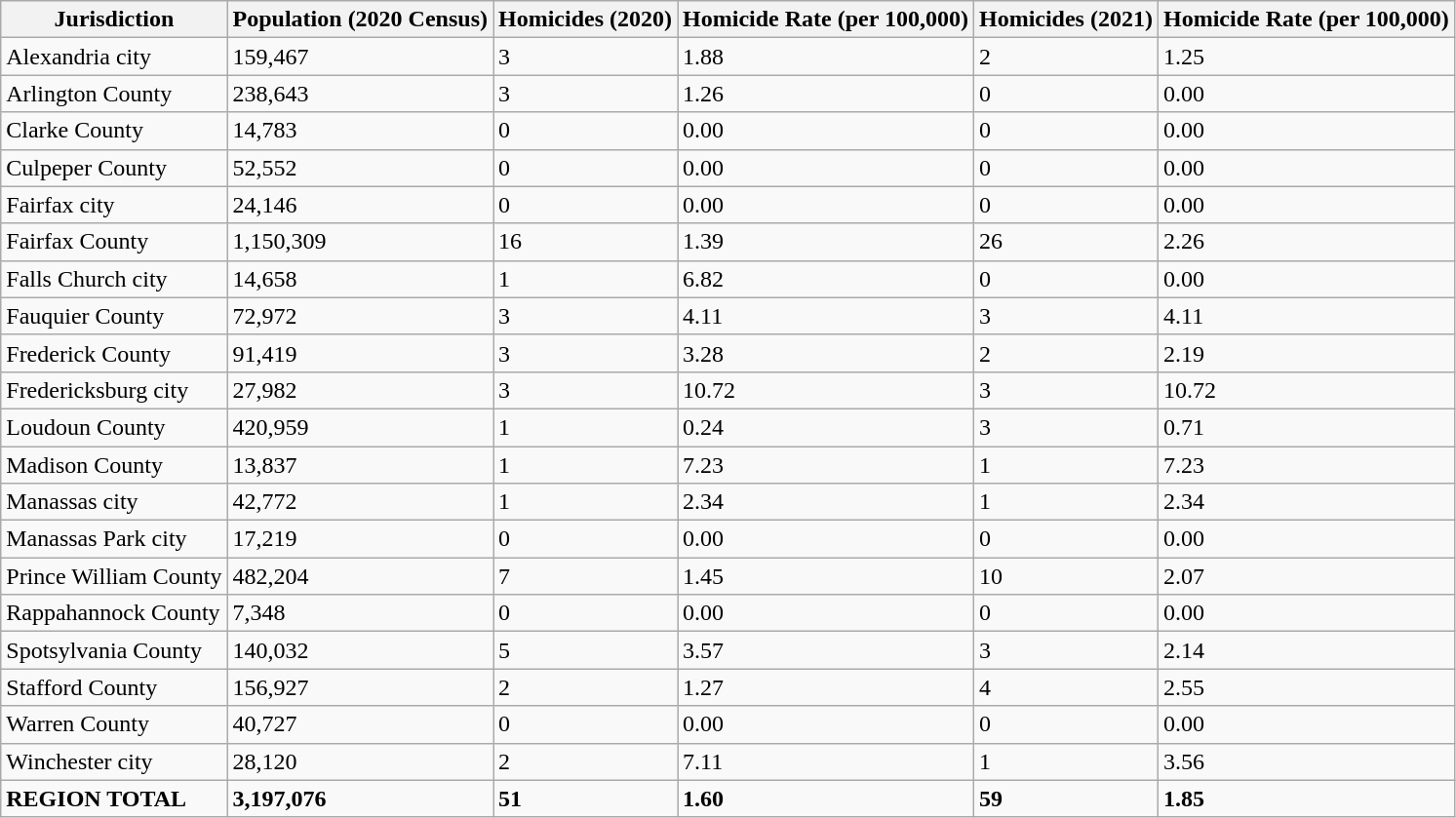<table class="wikitable sortable">
<tr>
<th><strong>Jurisdiction</strong></th>
<th><strong>Population (2020 Census)</strong></th>
<th><strong>Homicides (2020)</strong></th>
<th><strong>Homicide Rate (per 100,000)</strong></th>
<th>Homicides (2021)</th>
<th>Homicide Rate (per 100,000)</th>
</tr>
<tr>
<td>Alexandria city</td>
<td>159,467</td>
<td>3</td>
<td>1.88</td>
<td>2</td>
<td>1.25</td>
</tr>
<tr>
<td>Arlington County</td>
<td>238,643</td>
<td>3</td>
<td>1.26</td>
<td>0</td>
<td>0.00</td>
</tr>
<tr>
<td>Clarke County</td>
<td>14,783</td>
<td>0</td>
<td>0.00</td>
<td>0</td>
<td>0.00</td>
</tr>
<tr>
<td>Culpeper County</td>
<td>52,552</td>
<td>0</td>
<td>0.00</td>
<td>0</td>
<td>0.00</td>
</tr>
<tr>
<td>Fairfax city</td>
<td>24,146</td>
<td>0</td>
<td>0.00</td>
<td>0</td>
<td>0.00</td>
</tr>
<tr>
<td>Fairfax County</td>
<td>1,150,309</td>
<td>16</td>
<td>1.39</td>
<td>26</td>
<td>2.26</td>
</tr>
<tr>
<td>Falls Church city</td>
<td>14,658</td>
<td>1</td>
<td>6.82</td>
<td>0</td>
<td>0.00</td>
</tr>
<tr>
<td>Fauquier County</td>
<td>72,972</td>
<td>3</td>
<td>4.11</td>
<td>3</td>
<td>4.11</td>
</tr>
<tr>
<td>Frederick County</td>
<td>91,419</td>
<td>3</td>
<td>3.28</td>
<td>2</td>
<td>2.19</td>
</tr>
<tr>
<td>Fredericksburg city</td>
<td>27,982</td>
<td>3</td>
<td>10.72</td>
<td>3</td>
<td>10.72</td>
</tr>
<tr>
<td>Loudoun County</td>
<td>420,959</td>
<td>1</td>
<td>0.24</td>
<td>3</td>
<td>0.71</td>
</tr>
<tr>
<td>Madison County</td>
<td>13,837</td>
<td>1</td>
<td>7.23</td>
<td>1</td>
<td>7.23</td>
</tr>
<tr>
<td>Manassas city</td>
<td>42,772</td>
<td>1</td>
<td>2.34</td>
<td>1</td>
<td>2.34</td>
</tr>
<tr>
<td>Manassas Park city</td>
<td>17,219</td>
<td>0</td>
<td>0.00</td>
<td>0</td>
<td>0.00</td>
</tr>
<tr>
<td>Prince William County</td>
<td>482,204</td>
<td>7</td>
<td>1.45</td>
<td>10</td>
<td>2.07</td>
</tr>
<tr>
<td>Rappahannock County</td>
<td>7,348</td>
<td>0</td>
<td>0.00</td>
<td>0</td>
<td>0.00</td>
</tr>
<tr>
<td>Spotsylvania County</td>
<td>140,032</td>
<td>5</td>
<td>3.57</td>
<td>3</td>
<td>2.14</td>
</tr>
<tr>
<td>Stafford County</td>
<td>156,927</td>
<td>2</td>
<td>1.27</td>
<td>4</td>
<td>2.55</td>
</tr>
<tr>
<td>Warren County</td>
<td>40,727</td>
<td>0</td>
<td>0.00</td>
<td>0</td>
<td>0.00</td>
</tr>
<tr>
<td>Winchester city</td>
<td>28,120</td>
<td>2</td>
<td>7.11</td>
<td>1</td>
<td>3.56</td>
</tr>
<tr>
<td><strong>REGION TOTAL</strong></td>
<td><strong>3,197,076</strong></td>
<td><strong>51</strong></td>
<td><strong>1.60</strong></td>
<td><strong>59</strong></td>
<td><strong>1.85</strong></td>
</tr>
</table>
